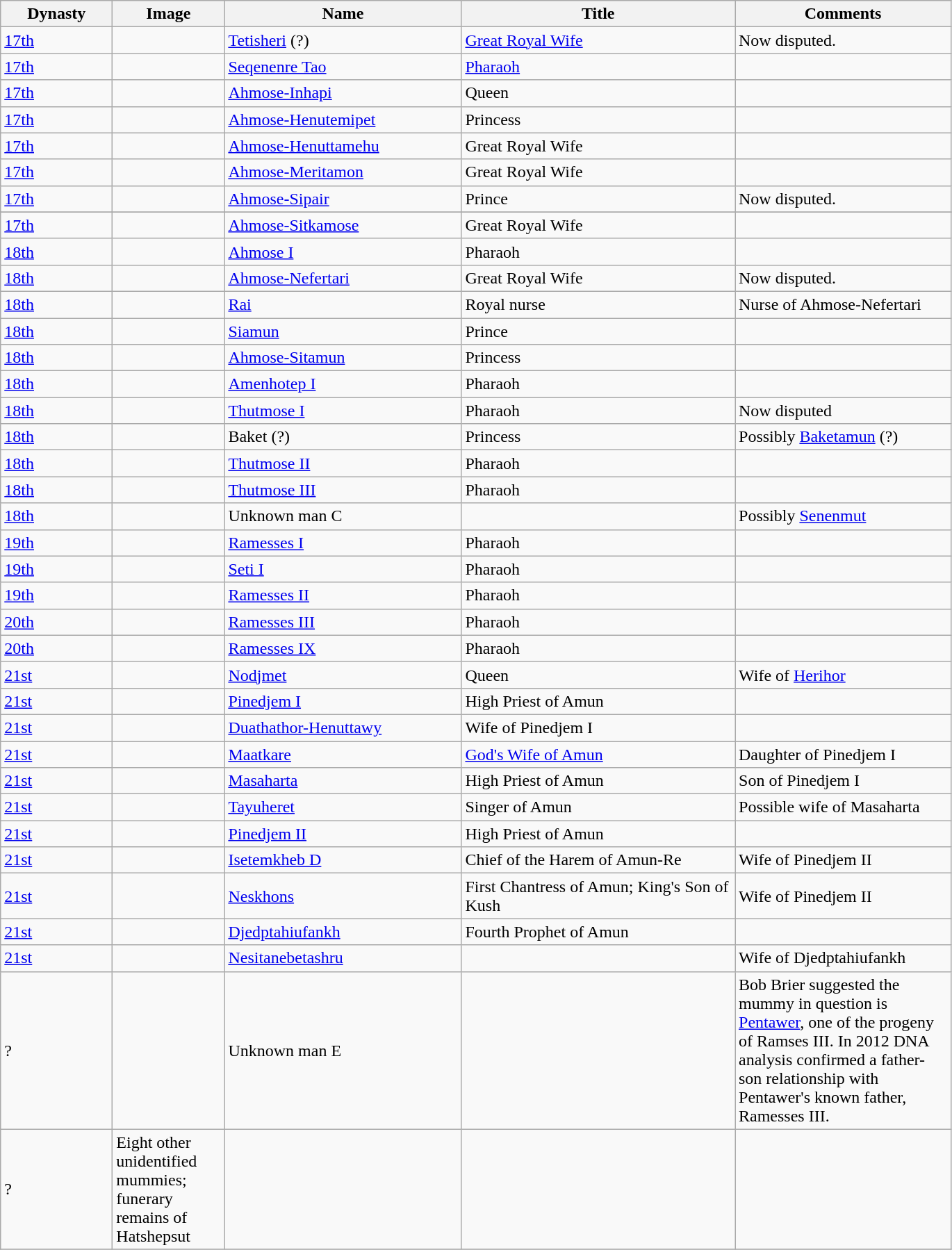<table class="wikitable sortable">
<tr>
<th width="100">Dynasty</th>
<th width="100">Image</th>
<th width="220">Name</th>
<th width="255">Title</th>
<th width="200">Comments</th>
</tr>
<tr>
<td><a href='#'>17th</a></td>
<td></td>
<td><a href='#'>Tetisheri</a> (?)</td>
<td><a href='#'>Great Royal Wife</a></td>
<td>Now disputed.</td>
</tr>
<tr>
<td><a href='#'>17th</a></td>
<td></td>
<td><a href='#'>Seqenenre Tao</a></td>
<td><a href='#'>Pharaoh</a></td>
<td></td>
</tr>
<tr>
<td><a href='#'>17th</a></td>
<td></td>
<td><a href='#'>Ahmose-Inhapi</a></td>
<td>Queen</td>
<td></td>
</tr>
<tr>
<td><a href='#'>17th</a></td>
<td></td>
<td><a href='#'>Ahmose-Henutemipet</a></td>
<td>Princess</td>
<td></td>
</tr>
<tr>
<td><a href='#'>17th</a></td>
<td></td>
<td><a href='#'>Ahmose-Henuttamehu</a></td>
<td>Great Royal Wife</td>
<td></td>
</tr>
<tr>
<td><a href='#'>17th</a></td>
<td></td>
<td><a href='#'>Ahmose-Meritamon</a></td>
<td>Great Royal Wife</td>
<td></td>
</tr>
<tr>
<td><a href='#'>17th</a></td>
<td></td>
<td><a href='#'>Ahmose-Sipair</a></td>
<td>Prince</td>
<td>Now disputed.</td>
</tr>
<tr>
</tr>
<tr>
<td><a href='#'>17th</a></td>
<td></td>
<td><a href='#'>Ahmose-Sitkamose</a></td>
<td>Great Royal Wife</td>
<td></td>
</tr>
<tr>
<td><a href='#'>18th</a></td>
<td></td>
<td><a href='#'>Ahmose I</a></td>
<td>Pharaoh</td>
<td></td>
</tr>
<tr>
<td><a href='#'>18th</a></td>
<td></td>
<td><a href='#'>Ahmose-Nefertari</a></td>
<td>Great Royal Wife</td>
<td>Now disputed.</td>
</tr>
<tr>
<td><a href='#'>18th</a></td>
<td></td>
<td><a href='#'>Rai</a></td>
<td>Royal nurse</td>
<td>Nurse of Ahmose-Nefertari</td>
</tr>
<tr>
<td><a href='#'>18th</a></td>
<td></td>
<td><a href='#'>Siamun</a></td>
<td>Prince</td>
<td></td>
</tr>
<tr>
<td><a href='#'>18th</a></td>
<td></td>
<td><a href='#'>Ahmose-Sitamun</a></td>
<td>Princess</td>
<td></td>
</tr>
<tr>
<td><a href='#'>18th</a></td>
<td></td>
<td><a href='#'>Amenhotep I</a></td>
<td>Pharaoh</td>
<td></td>
</tr>
<tr>
<td><a href='#'>18th</a></td>
<td></td>
<td><a href='#'>Thutmose I</a></td>
<td>Pharaoh</td>
<td>Now disputed</td>
</tr>
<tr>
<td><a href='#'>18th</a></td>
<td></td>
<td>Baket (?)</td>
<td>Princess</td>
<td>Possibly <a href='#'>Baketamun</a> (?)</td>
</tr>
<tr>
<td><a href='#'>18th</a></td>
<td></td>
<td><a href='#'>Thutmose II</a></td>
<td>Pharaoh</td>
<td></td>
</tr>
<tr>
<td><a href='#'>18th</a></td>
<td></td>
<td><a href='#'>Thutmose III</a></td>
<td>Pharaoh</td>
<td></td>
</tr>
<tr>
<td><a href='#'>18th</a></td>
<td></td>
<td>Unknown man C</td>
<td></td>
<td>Possibly <a href='#'>Senenmut</a></td>
</tr>
<tr>
<td><a href='#'>19th</a></td>
<td></td>
<td><a href='#'>Ramesses I</a></td>
<td>Pharaoh</td>
<td></td>
</tr>
<tr>
<td><a href='#'>19th</a></td>
<td></td>
<td><a href='#'>Seti I</a></td>
<td>Pharaoh</td>
<td></td>
</tr>
<tr>
<td><a href='#'>19th</a></td>
<td></td>
<td><a href='#'>Ramesses II</a></td>
<td>Pharaoh</td>
<td></td>
</tr>
<tr>
<td><a href='#'>20th</a></td>
<td></td>
<td><a href='#'>Ramesses III</a></td>
<td>Pharaoh</td>
<td></td>
</tr>
<tr>
<td><a href='#'>20th</a></td>
<td></td>
<td><a href='#'>Ramesses IX</a></td>
<td>Pharaoh</td>
<td></td>
</tr>
<tr>
<td><a href='#'>21st</a></td>
<td></td>
<td><a href='#'>Nodjmet</a></td>
<td>Queen</td>
<td>Wife of <a href='#'>Herihor</a></td>
</tr>
<tr>
<td><a href='#'>21st</a></td>
<td></td>
<td><a href='#'>Pinedjem I</a></td>
<td>High Priest of Amun</td>
<td></td>
</tr>
<tr>
<td><a href='#'>21st</a></td>
<td></td>
<td><a href='#'>Duathathor-Henuttawy</a></td>
<td>Wife of Pinedjem I</td>
<td></td>
</tr>
<tr>
<td><a href='#'>21st</a></td>
<td></td>
<td><a href='#'>Maatkare</a></td>
<td><a href='#'>God's Wife of Amun</a></td>
<td>Daughter of Pinedjem I</td>
</tr>
<tr>
<td><a href='#'>21st</a></td>
<td></td>
<td><a href='#'>Masaharta</a></td>
<td>High Priest of Amun</td>
<td>Son of Pinedjem I</td>
</tr>
<tr>
<td><a href='#'>21st</a></td>
<td></td>
<td><a href='#'>Tayuheret</a></td>
<td>Singer of Amun</td>
<td>Possible wife of Masaharta</td>
</tr>
<tr>
<td><a href='#'>21st</a></td>
<td></td>
<td><a href='#'>Pinedjem II</a></td>
<td>High Priest of Amun</td>
<td></td>
</tr>
<tr>
<td><a href='#'>21st</a></td>
<td></td>
<td><a href='#'>Isetemkheb D</a></td>
<td>Chief of the Harem of Amun-Re</td>
<td>Wife of Pinedjem II</td>
</tr>
<tr>
<td><a href='#'>21st</a></td>
<td></td>
<td><a href='#'>Neskhons</a></td>
<td>First Chantress of Amun; King's Son of Kush</td>
<td>Wife of Pinedjem II</td>
</tr>
<tr>
<td><a href='#'>21st</a></td>
<td></td>
<td><a href='#'>Djedptahiufankh</a></td>
<td>Fourth Prophet of Amun</td>
<td></td>
</tr>
<tr>
<td><a href='#'>21st</a></td>
<td></td>
<td><a href='#'>Nesitanebetashru</a></td>
<td></td>
<td>Wife of Djedptahiufankh</td>
</tr>
<tr>
<td>?</td>
<td></td>
<td>Unknown man E</td>
<td></td>
<td>Bob Brier suggested the mummy in question is <a href='#'>Pentawer</a>, one of the progeny of Ramses III. In 2012 DNA analysis confirmed a father-son relationship with Pentawer's known father, Ramesses III.</td>
</tr>
<tr>
<td>?</td>
<td>Eight other unidentified mummies; funerary remains of Hatshepsut</td>
<td></td>
<td></td>
<td></td>
</tr>
<tr>
</tr>
</table>
